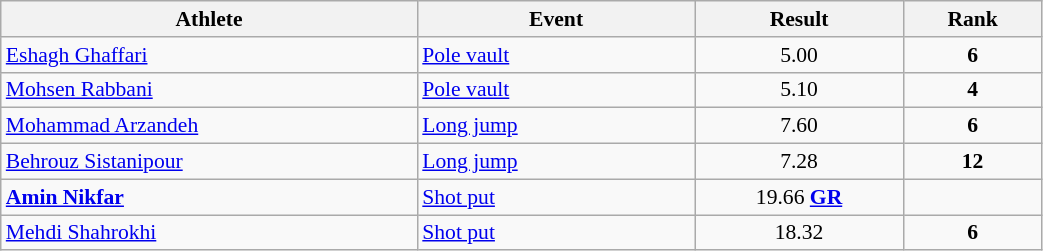<table class="wikitable" width="55%" style="text-align:center; font-size:90%">
<tr>
<th width="30%">Athlete</th>
<th width="20%">Event</th>
<th width="15%">Result</th>
<th width="10%">Rank</th>
</tr>
<tr>
<td align="left"><a href='#'>Eshagh Ghaffari</a></td>
<td align="left"><a href='#'>Pole vault</a></td>
<td>5.00</td>
<td><strong>6</strong></td>
</tr>
<tr>
<td align="left"><a href='#'>Mohsen Rabbani</a></td>
<td align="left"><a href='#'>Pole vault</a></td>
<td>5.10</td>
<td><strong>4</strong></td>
</tr>
<tr>
<td align="left"><a href='#'>Mohammad Arzandeh</a></td>
<td align="left"><a href='#'>Long jump</a></td>
<td>7.60</td>
<td><strong>6</strong></td>
</tr>
<tr>
<td align="left"><a href='#'>Behrouz Sistanipour</a></td>
<td align="left"><a href='#'>Long jump</a></td>
<td>7.28</td>
<td><strong>12</strong></td>
</tr>
<tr>
<td align="left"><strong><a href='#'>Amin Nikfar</a></strong></td>
<td align="left"><a href='#'>Shot put</a></td>
<td>19.66 <strong><a href='#'>GR</a></strong></td>
<td></td>
</tr>
<tr>
<td align="left"><a href='#'>Mehdi Shahrokhi</a></td>
<td align="left"><a href='#'>Shot put</a></td>
<td>18.32</td>
<td><strong>6</strong></td>
</tr>
</table>
